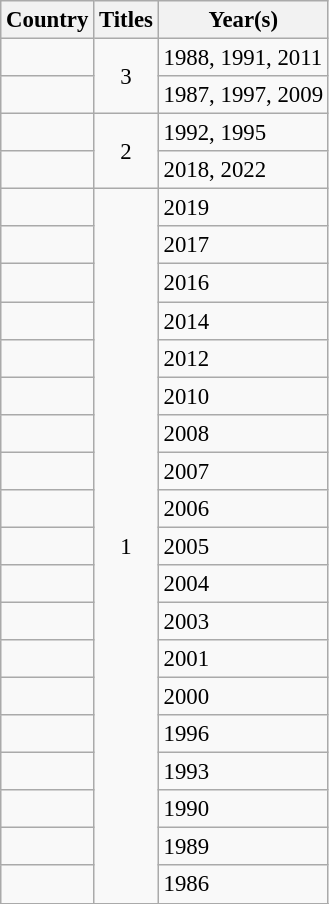<table class="wikitable sortable" style="font-size: 95%;">
<tr>
<th>Country</th>
<th>Titles</th>
<th>Year(s)</th>
</tr>
<tr>
<td><strong></strong></td>
<td rowspan="2" style="text-align:center;">3</td>
<td>1988, 1991, 2011</td>
</tr>
<tr>
<td><strong></strong></td>
<td>1987, 1997, 2009</td>
</tr>
<tr>
<td><strong></strong></td>
<td rowspan="2" style="text-align:center;">2</td>
<td>1992, 1995</td>
</tr>
<tr>
<td><strong></strong></td>
<td>2018, 2022</td>
</tr>
<tr>
<td><strong></strong></td>
<td rowspan="20" style="text-align:center;">1</td>
<td>2019</td>
</tr>
<tr>
<td><strong></strong></td>
<td>2017</td>
</tr>
<tr>
<td><strong></strong></td>
<td>2016</td>
</tr>
<tr>
<td><strong></strong></td>
<td>2014</td>
</tr>
<tr>
<td><strong></strong></td>
<td>2012</td>
</tr>
<tr>
<td><strong></strong></td>
<td>2010</td>
</tr>
<tr>
<td><strong></strong></td>
<td>2008</td>
</tr>
<tr>
<td><strong></strong></td>
<td>2007</td>
</tr>
<tr>
<td><strong></strong></td>
<td>2006</td>
</tr>
<tr>
<td><strong></strong></td>
<td>2005</td>
</tr>
<tr>
<td><strong></strong></td>
<td>2004</td>
</tr>
<tr>
<td><strong></strong></td>
<td>2003</td>
</tr>
<tr>
<td><strong></strong></td>
<td>2001</td>
</tr>
<tr>
<td><strong></strong></td>
<td>2000</td>
</tr>
<tr>
<td><strong></strong></td>
<td>1996</td>
</tr>
<tr>
<td><strong></strong></td>
<td>1993</td>
</tr>
<tr>
<td><strong></strong></td>
<td>1990</td>
</tr>
<tr>
<td><strong></strong></td>
<td>1989</td>
</tr>
<tr>
<td><strong></strong></td>
<td>1986</td>
</tr>
<tr>
</tr>
</table>
